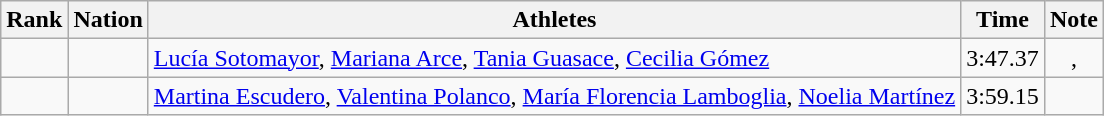<table class="wikitable sortable" style="text-align:center">
<tr>
<th>Rank</th>
<th>Nation</th>
<th>Athletes</th>
<th>Time</th>
<th>Note</th>
</tr>
<tr>
<td></td>
<td align=left></td>
<td align=left><a href='#'>Lucía Sotomayor</a>, <a href='#'>Mariana Arce</a>, <a href='#'>Tania Guasace</a>, <a href='#'>Cecilia Gómez</a></td>
<td>3:47.37</td>
<td>, </td>
</tr>
<tr>
<td></td>
<td align=left></td>
<td align=left><a href='#'>Martina Escudero</a>, <a href='#'>Valentina Polanco</a>, <a href='#'>María Florencia Lamboglia</a>, <a href='#'>Noelia Martínez</a></td>
<td>3:59.15</td>
<td></td>
</tr>
</table>
